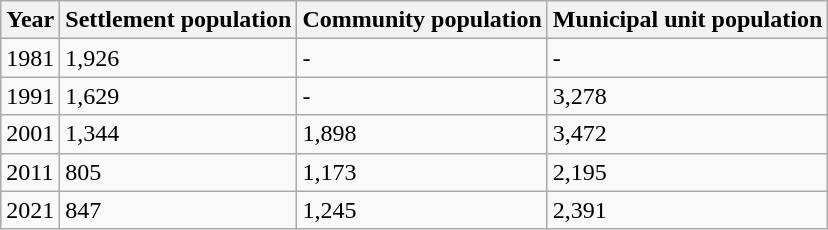<table class=wikitable>
<tr>
<th>Year</th>
<th>Settlement population</th>
<th>Community population</th>
<th>Municipal unit population</th>
</tr>
<tr>
<td>1981</td>
<td>1,926</td>
<td>-</td>
<td>-</td>
</tr>
<tr>
<td>1991</td>
<td>1,629</td>
<td>-</td>
<td>3,278</td>
</tr>
<tr>
<td>2001</td>
<td>1,344</td>
<td>1,898</td>
<td>3,472</td>
</tr>
<tr>
<td>2011</td>
<td>805</td>
<td>1,173</td>
<td>2,195</td>
</tr>
<tr>
<td>2021</td>
<td>847</td>
<td>1,245</td>
<td>2,391</td>
</tr>
</table>
